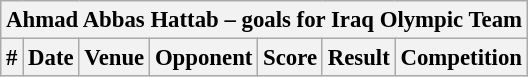<table class="wikitable" style="font-size:95%;">
<tr>
<th colspan="7"><strong>Ahmad Abbas Hattab – goals for Iraq Olympic Team</strong></th>
</tr>
<tr>
<th>#</th>
<th>Date</th>
<th>Venue</th>
<th>Opponent</th>
<th>Score</th>
<th>Result</th>
<th>Competition<br></th>
</tr>
</table>
